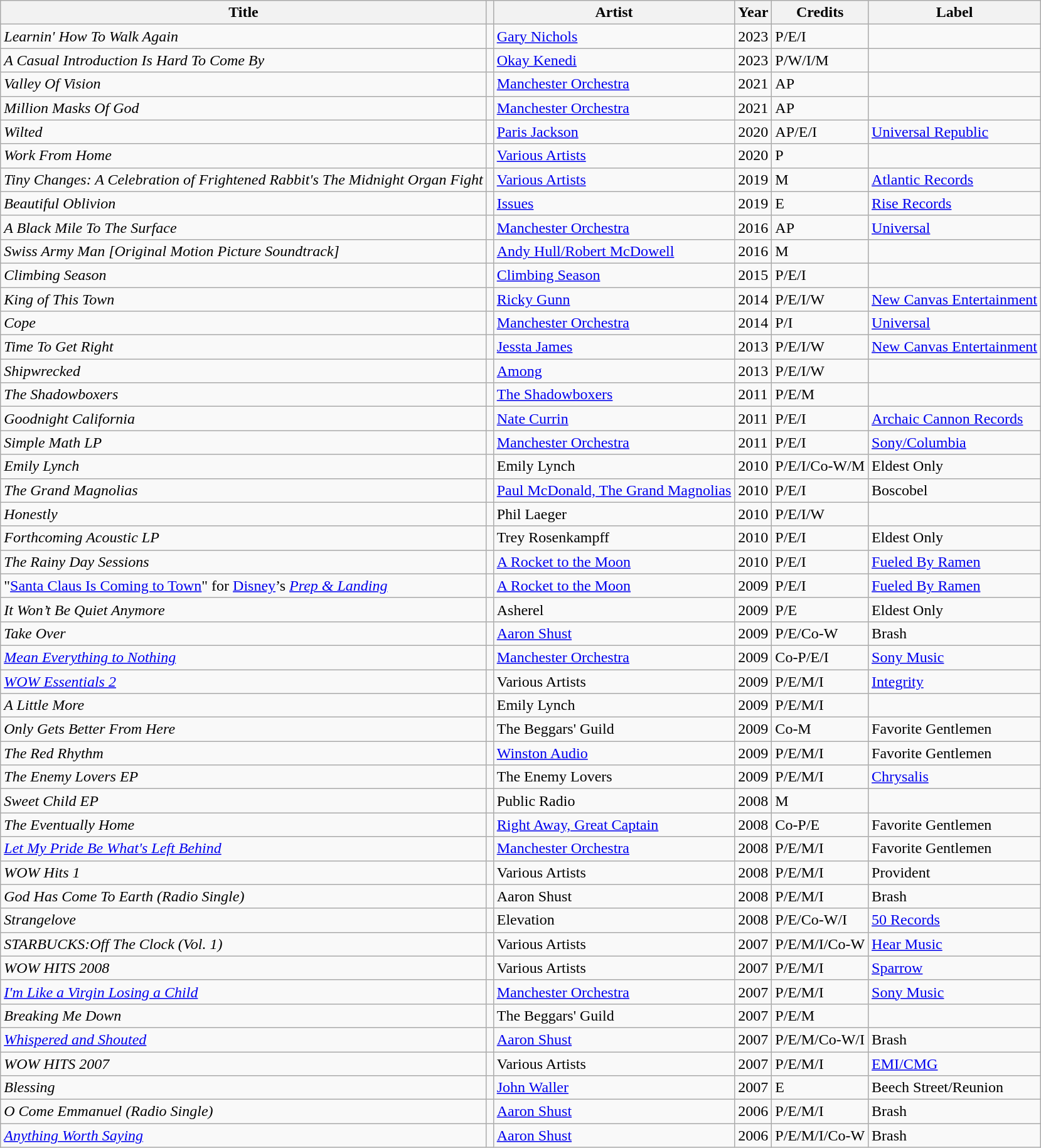<table class="wikitable">
<tr>
<th>Title</th>
<th></th>
<th>Artist</th>
<th>Year</th>
<th>Credits</th>
<th>Label</th>
</tr>
<tr>
<td><em>Learnin' How To Walk Again</em></td>
<td></td>
<td><a href='#'>Gary Nichols</a></td>
<td>2023</td>
<td>P/E/I</td>
<td></td>
</tr>
<tr>
<td><em> A Casual Introduction Is Hard To Come By</em></td>
<td></td>
<td><a href='#'>Okay Kenedi</a></td>
<td>2023</td>
<td>P/W/I/M</td>
<td></td>
</tr>
<tr>
<td><em>Valley Of Vision</em></td>
<td></td>
<td><a href='#'>Manchester Orchestra</a></td>
<td>2021</td>
<td>AP</td>
<td></td>
</tr>
<tr>
<td><em>Million Masks Of God</em></td>
<td></td>
<td><a href='#'>Manchester Orchestra</a></td>
<td>2021</td>
<td>AP</td>
<td></td>
</tr>
<tr>
<td><em>Wilted</em></td>
<td></td>
<td><a href='#'>Paris Jackson</a></td>
<td>2020</td>
<td>AP/E/I</td>
<td><a href='#'>Universal Republic</a></td>
</tr>
<tr>
<td><em>Work From Home</em></td>
<td></td>
<td><a href='#'>Various Artists</a></td>
<td>2020</td>
<td>P</td>
<td></td>
</tr>
<tr>
<td><em>Tiny Changes: A Celebration of Frightened Rabbit's The Midnight Organ Fight</em></td>
<td></td>
<td><a href='#'>Various Artists</a></td>
<td>2019</td>
<td>M</td>
<td><a href='#'>Atlantic Records</a></td>
</tr>
<tr>
<td><em>Beautiful Oblivion</em></td>
<td></td>
<td><a href='#'>Issues</a></td>
<td>2019</td>
<td>E</td>
<td><a href='#'>Rise Records</a></td>
</tr>
<tr>
<td><em>A Black Mile To The Surface</em></td>
<td></td>
<td><a href='#'>Manchester Orchestra</a></td>
<td>2016</td>
<td>AP</td>
<td><a href='#'>Universal</a></td>
</tr>
<tr>
<td><em>Swiss Army Man [Original Motion Picture Soundtrack]</em></td>
<td></td>
<td><a href='#'>Andy Hull/Robert McDowell</a></td>
<td>2016</td>
<td>M</td>
<td></td>
</tr>
<tr>
<td><em>Climbing Season</em></td>
<td></td>
<td><a href='#'>Climbing Season</a></td>
<td>2015</td>
<td>P/E/I</td>
<td></td>
</tr>
<tr>
<td><em>King of This Town</em></td>
<td></td>
<td><a href='#'>Ricky Gunn</a></td>
<td>2014</td>
<td>P/E/I/W</td>
<td><a href='#'>New Canvas Entertainment</a></td>
</tr>
<tr>
<td><em>Cope</em></td>
<td></td>
<td><a href='#'>Manchester Orchestra</a></td>
<td>2014</td>
<td>P/I</td>
<td><a href='#'>Universal</a></td>
</tr>
<tr>
<td><em>Time To Get Right</em></td>
<td></td>
<td><a href='#'>Jessta James</a></td>
<td>2013</td>
<td>P/E/I/W</td>
<td><a href='#'>New Canvas Entertainment</a></td>
</tr>
<tr>
<td><em>Shipwrecked</em></td>
<td></td>
<td><a href='#'>Among</a></td>
<td>2013</td>
<td>P/E/I/W</td>
<td></td>
</tr>
<tr>
<td><em>The Shadowboxers</em></td>
<td></td>
<td><a href='#'>The Shadowboxers</a></td>
<td>2011</td>
<td>P/E/M</td>
<td></td>
</tr>
<tr>
<td><em>Goodnight California</em></td>
<td></td>
<td><a href='#'>Nate Currin</a></td>
<td>2011</td>
<td>P/E/I</td>
<td><a href='#'>Archaic Cannon Records</a></td>
</tr>
<tr>
<td><em>Simple Math LP</em></td>
<td></td>
<td><a href='#'>Manchester Orchestra</a></td>
<td>2011</td>
<td>P/E/I</td>
<td><a href='#'>Sony/Columbia</a></td>
</tr>
<tr>
<td><em>Emily Lynch</em></td>
<td></td>
<td>Emily Lynch</td>
<td>2010</td>
<td>P/E/I/Co-W/M</td>
<td>Eldest Only</td>
</tr>
<tr>
<td><em>The Grand Magnolias</em></td>
<td></td>
<td><a href='#'>Paul McDonald, The Grand Magnolias</a></td>
<td>2010</td>
<td>P/E/I</td>
<td>Boscobel</td>
</tr>
<tr>
<td><em>Honestly</em></td>
<td></td>
<td>Phil Laeger</td>
<td>2010</td>
<td>P/E/I/W</td>
<td></td>
</tr>
<tr>
<td><em>Forthcoming Acoustic LP</em></td>
<td></td>
<td>Trey Rosenkampff</td>
<td>2010</td>
<td>P/E/I</td>
<td>Eldest Only</td>
</tr>
<tr>
<td><em>The Rainy Day Sessions</em></td>
<td></td>
<td><a href='#'>A Rocket to the Moon</a></td>
<td>2010</td>
<td>P/E/I</td>
<td><a href='#'>Fueled By Ramen</a></td>
</tr>
<tr>
<td>"<a href='#'>Santa Claus Is Coming to Town</a>" for <a href='#'>Disney</a>’s <em><a href='#'>Prep & Landing</a></em></td>
<td></td>
<td><a href='#'>A Rocket to the Moon</a></td>
<td>2009</td>
<td>P/E/I</td>
<td><a href='#'>Fueled By Ramen</a></td>
</tr>
<tr>
<td><em>It Won’t Be Quiet Anymore</em></td>
<td></td>
<td>Asherel</td>
<td>2009</td>
<td>P/E</td>
<td>Eldest Only</td>
</tr>
<tr>
<td><em>Take Over</em></td>
<td></td>
<td><a href='#'>Aaron Shust</a></td>
<td>2009</td>
<td>P/E/Co-W</td>
<td>Brash</td>
</tr>
<tr>
<td><em><a href='#'>Mean Everything to Nothing</a></em></td>
<td></td>
<td><a href='#'>Manchester Orchestra</a></td>
<td>2009</td>
<td>Co-P/E/I</td>
<td><a href='#'>Sony Music</a></td>
</tr>
<tr>
<td><em><a href='#'>WOW Essentials 2</a></em></td>
<td></td>
<td>Various Artists</td>
<td>2009</td>
<td>P/E/M/I</td>
<td><a href='#'>Integrity</a></td>
</tr>
<tr>
<td><em>A Little More</em></td>
<td></td>
<td>Emily Lynch</td>
<td>2009</td>
<td>P/E/M/I</td>
</tr>
<tr>
<td><em>Only Gets Better From Here</em></td>
<td></td>
<td>The Beggars' Guild</td>
<td>2009</td>
<td>Co-M</td>
<td>Favorite Gentlemen</td>
</tr>
<tr>
<td><em>The Red Rhythm</em></td>
<td></td>
<td><a href='#'>Winston Audio</a></td>
<td>2009</td>
<td>P/E/M/I</td>
<td>Favorite Gentlemen</td>
</tr>
<tr>
<td><em>The Enemy Lovers EP</em></td>
<td></td>
<td>The Enemy Lovers</td>
<td>2009</td>
<td>P/E/M/I</td>
<td><a href='#'>Chrysalis</a></td>
</tr>
<tr>
<td><em>Sweet Child EP</em></td>
<td></td>
<td>Public Radio</td>
<td>2008</td>
<td>M</td>
<td></td>
</tr>
<tr>
<td><em>The Eventually Home</em></td>
<td></td>
<td><a href='#'>Right Away, Great Captain</a></td>
<td>2008</td>
<td>Co-P/E</td>
<td>Favorite Gentlemen</td>
</tr>
<tr>
<td><em><a href='#'>Let My Pride Be What's Left Behind</a></em></td>
<td></td>
<td><a href='#'>Manchester Orchestra</a></td>
<td>2008</td>
<td>P/E/M/I</td>
<td>Favorite Gentlemen</td>
</tr>
<tr>
<td><em>WOW Hits 1</em></td>
<td></td>
<td>Various Artists</td>
<td>2008</td>
<td>P/E/M/I</td>
<td>Provident</td>
</tr>
<tr>
<td><em>God Has Come To Earth (Radio Single)</em></td>
<td></td>
<td>Aaron Shust</td>
<td>2008</td>
<td>P/E/M/I</td>
<td>Brash</td>
</tr>
<tr>
<td><em>Strangelove</em></td>
<td></td>
<td>Elevation</td>
<td>2008</td>
<td>P/E/Co-W/I</td>
<td><a href='#'>50 Records</a></td>
</tr>
<tr>
<td><em>STARBUCKS:Off The Clock (Vol. 1)</em></td>
<td></td>
<td>Various Artists</td>
<td>2007</td>
<td>P/E/M/I/Co-W</td>
<td><a href='#'>Hear Music</a></td>
</tr>
<tr>
<td><em>WOW HITS 2008</em></td>
<td></td>
<td>Various Artists</td>
<td>2007</td>
<td>P/E/M/I</td>
<td><a href='#'>Sparrow</a></td>
</tr>
<tr>
<td><em><a href='#'>I'm Like a Virgin Losing a Child</a></em></td>
<td></td>
<td><a href='#'>Manchester Orchestra</a></td>
<td>2007</td>
<td>P/E/M/I</td>
<td><a href='#'>Sony Music</a></td>
</tr>
<tr>
<td><em>Breaking Me Down</em></td>
<td></td>
<td>The Beggars' Guild</td>
<td>2007</td>
<td>P/E/M</td>
<td></td>
</tr>
<tr>
<td><em><a href='#'>Whispered and Shouted</a></em></td>
<td></td>
<td><a href='#'>Aaron Shust</a></td>
<td>2007</td>
<td>P/E/M/Co-W/I</td>
<td>Brash</td>
</tr>
<tr>
<td><em>WOW HITS 2007</em></td>
<td></td>
<td>Various Artists</td>
<td>2007</td>
<td>P/E/M/I</td>
<td><a href='#'>EMI/CMG</a></td>
</tr>
<tr>
<td><em>Blessing</em></td>
<td></td>
<td><a href='#'>John Waller</a></td>
<td>2007</td>
<td>E</td>
<td>Beech Street/Reunion</td>
</tr>
<tr>
<td><em>O Come Emmanuel (Radio Single)</em></td>
<td></td>
<td><a href='#'>Aaron Shust</a></td>
<td>2006</td>
<td>P/E/M/I</td>
<td>Brash</td>
</tr>
<tr>
<td><em><a href='#'>Anything Worth Saying</a></em></td>
<td></td>
<td><a href='#'>Aaron Shust</a></td>
<td>2006</td>
<td>P/E/M/I/Co-W</td>
<td>Brash</td>
</tr>
</table>
